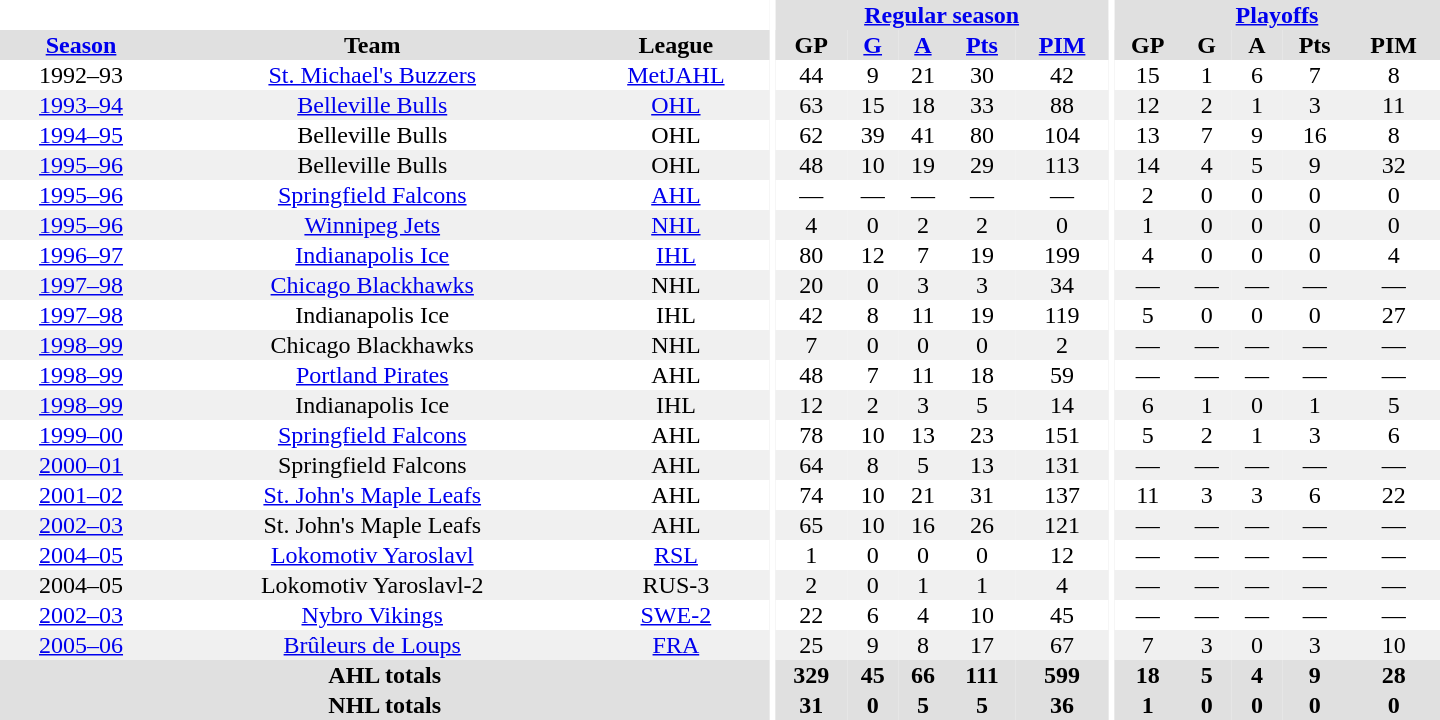<table border="0" cellpadding="1" cellspacing="0" style="text-align:center; width:60em">
<tr bgcolor="#e0e0e0">
<th colspan="3" bgcolor="#ffffff"></th>
<th rowspan="100" bgcolor="#ffffff"></th>
<th colspan="5"><a href='#'>Regular season</a></th>
<th rowspan="100" bgcolor="#ffffff"></th>
<th colspan="5"><a href='#'>Playoffs</a></th>
</tr>
<tr bgcolor="#e0e0e0">
<th><a href='#'>Season</a></th>
<th>Team</th>
<th>League</th>
<th>GP</th>
<th><a href='#'>G</a></th>
<th><a href='#'>A</a></th>
<th><a href='#'>Pts</a></th>
<th><a href='#'>PIM</a></th>
<th>GP</th>
<th>G</th>
<th>A</th>
<th>Pts</th>
<th>PIM</th>
</tr>
<tr>
<td>1992–93</td>
<td><a href='#'>St. Michael's Buzzers</a></td>
<td><a href='#'>MetJAHL</a></td>
<td>44</td>
<td>9</td>
<td>21</td>
<td>30</td>
<td>42</td>
<td>15</td>
<td>1</td>
<td>6</td>
<td>7</td>
<td>8</td>
</tr>
<tr bgcolor="#f0f0f0">
<td><a href='#'>1993–94</a></td>
<td><a href='#'>Belleville Bulls</a></td>
<td><a href='#'>OHL</a></td>
<td>63</td>
<td>15</td>
<td>18</td>
<td>33</td>
<td>88</td>
<td>12</td>
<td>2</td>
<td>1</td>
<td>3</td>
<td>11</td>
</tr>
<tr>
<td><a href='#'>1994–95</a></td>
<td>Belleville Bulls</td>
<td>OHL</td>
<td>62</td>
<td>39</td>
<td>41</td>
<td>80</td>
<td>104</td>
<td>13</td>
<td>7</td>
<td>9</td>
<td>16</td>
<td>8</td>
</tr>
<tr bgcolor="#f0f0f0">
<td><a href='#'>1995–96</a></td>
<td>Belleville Bulls</td>
<td>OHL</td>
<td>48</td>
<td>10</td>
<td>19</td>
<td>29</td>
<td>113</td>
<td>14</td>
<td>4</td>
<td>5</td>
<td>9</td>
<td>32</td>
</tr>
<tr>
<td><a href='#'>1995–96</a></td>
<td><a href='#'>Springfield Falcons</a></td>
<td><a href='#'>AHL</a></td>
<td>—</td>
<td>—</td>
<td>—</td>
<td>—</td>
<td>—</td>
<td>2</td>
<td>0</td>
<td>0</td>
<td>0</td>
<td>0</td>
</tr>
<tr bgcolor="#f0f0f0">
<td><a href='#'>1995–96</a></td>
<td><a href='#'>Winnipeg Jets</a></td>
<td><a href='#'>NHL</a></td>
<td>4</td>
<td>0</td>
<td>2</td>
<td>2</td>
<td>0</td>
<td>1</td>
<td>0</td>
<td>0</td>
<td>0</td>
<td>0</td>
</tr>
<tr>
<td><a href='#'>1996–97</a></td>
<td><a href='#'>Indianapolis Ice</a></td>
<td><a href='#'>IHL</a></td>
<td>80</td>
<td>12</td>
<td>7</td>
<td>19</td>
<td>199</td>
<td>4</td>
<td>0</td>
<td>0</td>
<td>0</td>
<td>4</td>
</tr>
<tr bgcolor="#f0f0f0">
<td><a href='#'>1997–98</a></td>
<td><a href='#'>Chicago Blackhawks</a></td>
<td>NHL</td>
<td>20</td>
<td>0</td>
<td>3</td>
<td>3</td>
<td>34</td>
<td>—</td>
<td>—</td>
<td>—</td>
<td>—</td>
<td>—</td>
</tr>
<tr>
<td><a href='#'>1997–98</a></td>
<td>Indianapolis Ice</td>
<td>IHL</td>
<td>42</td>
<td>8</td>
<td>11</td>
<td>19</td>
<td>119</td>
<td>5</td>
<td>0</td>
<td>0</td>
<td>0</td>
<td>27</td>
</tr>
<tr bgcolor="#f0f0f0">
<td><a href='#'>1998–99</a></td>
<td>Chicago Blackhawks</td>
<td>NHL</td>
<td>7</td>
<td>0</td>
<td>0</td>
<td>0</td>
<td>2</td>
<td>—</td>
<td>—</td>
<td>—</td>
<td>—</td>
<td>—</td>
</tr>
<tr>
<td><a href='#'>1998–99</a></td>
<td><a href='#'>Portland Pirates</a></td>
<td>AHL</td>
<td>48</td>
<td>7</td>
<td>11</td>
<td>18</td>
<td>59</td>
<td>—</td>
<td>—</td>
<td>—</td>
<td>—</td>
<td>—</td>
</tr>
<tr bgcolor="#f0f0f0">
<td><a href='#'>1998–99</a></td>
<td>Indianapolis Ice</td>
<td>IHL</td>
<td>12</td>
<td>2</td>
<td>3</td>
<td>5</td>
<td>14</td>
<td>6</td>
<td>1</td>
<td>0</td>
<td>1</td>
<td>5</td>
</tr>
<tr>
<td><a href='#'>1999–00</a></td>
<td><a href='#'>Springfield Falcons</a></td>
<td>AHL</td>
<td>78</td>
<td>10</td>
<td>13</td>
<td>23</td>
<td>151</td>
<td>5</td>
<td>2</td>
<td>1</td>
<td>3</td>
<td>6</td>
</tr>
<tr bgcolor="#f0f0f0">
<td><a href='#'>2000–01</a></td>
<td>Springfield Falcons</td>
<td>AHL</td>
<td>64</td>
<td>8</td>
<td>5</td>
<td>13</td>
<td>131</td>
<td>—</td>
<td>—</td>
<td>—</td>
<td>—</td>
<td>—</td>
</tr>
<tr>
<td><a href='#'>2001–02</a></td>
<td><a href='#'>St. John's Maple Leafs</a></td>
<td>AHL</td>
<td>74</td>
<td>10</td>
<td>21</td>
<td>31</td>
<td>137</td>
<td>11</td>
<td>3</td>
<td>3</td>
<td>6</td>
<td>22</td>
</tr>
<tr bgcolor="#f0f0f0">
<td><a href='#'>2002–03</a></td>
<td>St. John's Maple Leafs</td>
<td>AHL</td>
<td>65</td>
<td>10</td>
<td>16</td>
<td>26</td>
<td>121</td>
<td>—</td>
<td>—</td>
<td>—</td>
<td>—</td>
<td>—</td>
</tr>
<tr>
<td><a href='#'>2004–05</a></td>
<td><a href='#'>Lokomotiv Yaroslavl</a></td>
<td><a href='#'>RSL</a></td>
<td>1</td>
<td>0</td>
<td>0</td>
<td>0</td>
<td>12</td>
<td>—</td>
<td>—</td>
<td>—</td>
<td>—</td>
<td>—</td>
</tr>
<tr bgcolor="#f0f0f0">
<td>2004–05</td>
<td>Lokomotiv Yaroslavl-2</td>
<td>RUS-3</td>
<td>2</td>
<td>0</td>
<td>1</td>
<td>1</td>
<td>4</td>
<td>—</td>
<td>—</td>
<td>—</td>
<td>—</td>
<td>—</td>
</tr>
<tr>
<td><a href='#'>2002–03</a></td>
<td><a href='#'>Nybro Vikings</a></td>
<td><a href='#'>SWE-2</a></td>
<td>22</td>
<td>6</td>
<td>4</td>
<td>10</td>
<td>45</td>
<td>—</td>
<td>—</td>
<td>—</td>
<td>—</td>
<td>—</td>
</tr>
<tr bgcolor="#f0f0f0">
<td><a href='#'>2005–06</a></td>
<td><a href='#'>Brûleurs de Loups</a></td>
<td><a href='#'>FRA</a></td>
<td>25</td>
<td>9</td>
<td>8</td>
<td>17</td>
<td>67</td>
<td>7</td>
<td>3</td>
<td>0</td>
<td>3</td>
<td>10</td>
</tr>
<tr bgcolor="#e0e0e0">
<th colspan="3">AHL totals</th>
<th>329</th>
<th>45</th>
<th>66</th>
<th>111</th>
<th>599</th>
<th>18</th>
<th>5</th>
<th>4</th>
<th>9</th>
<th>28</th>
</tr>
<tr bgcolor="#e0e0e0">
<th colspan="3">NHL totals</th>
<th>31</th>
<th>0</th>
<th>5</th>
<th>5</th>
<th>36</th>
<th>1</th>
<th>0</th>
<th>0</th>
<th>0</th>
<th>0</th>
</tr>
</table>
